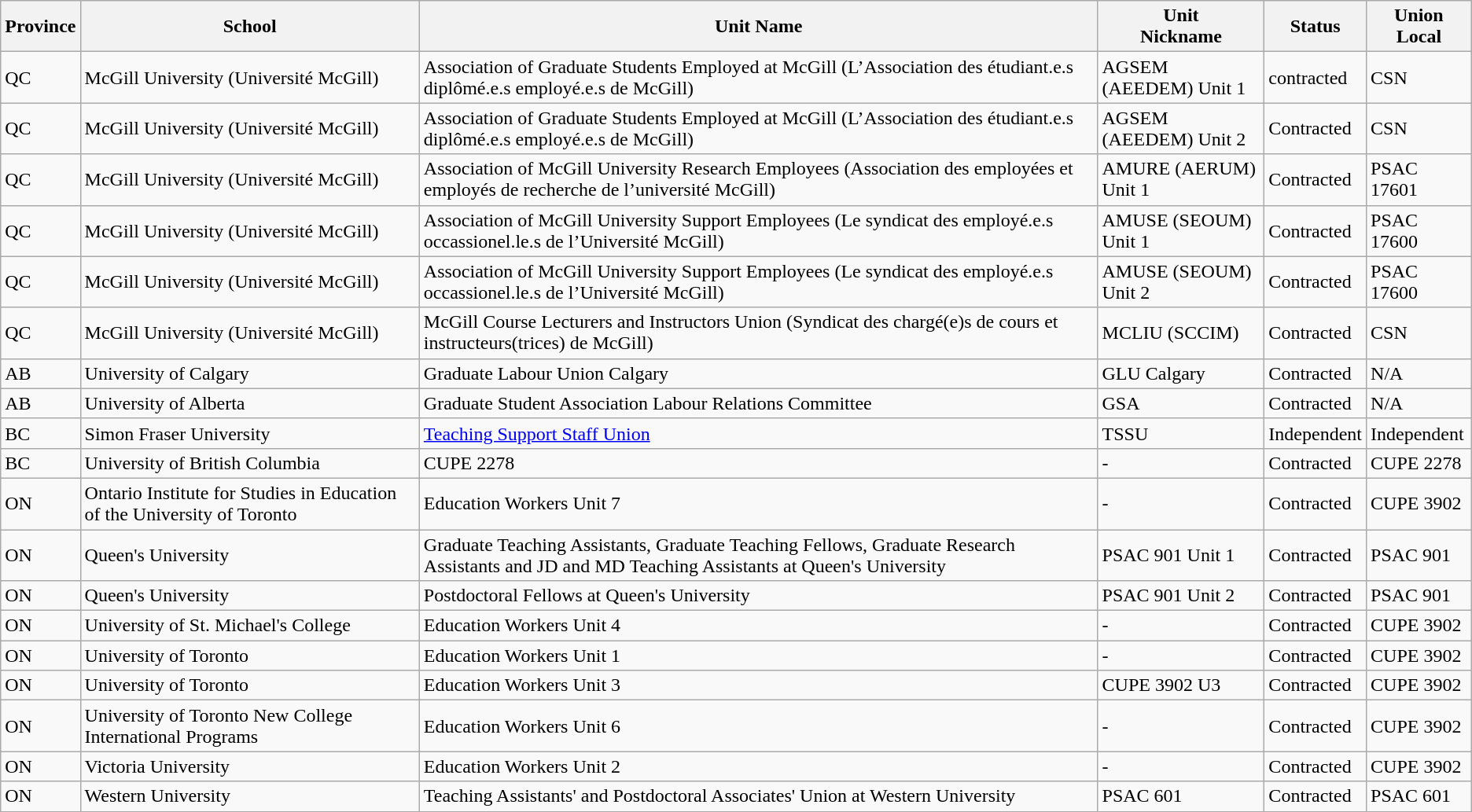<table class="wikitable sortable mw-datatable static-row-numbers sticky-header sort-under defaultleft">
<tr>
<th scope="col">Province</th>
<th scope="col">School</th>
<th scope="col">Unit Name</th>
<th scope="col">Unit<br>Nickname</th>
<th scope="col">Status</th>
<th scope="col">Union Local</th>
</tr>
<tr>
<td>QC</td>
<td>McGill University (Université McGill)</td>
<td>Association of Graduate Students Employed at McGill (L’Association des étudiant.e.s diplômé.e.s employé.e.s de McGill) </td>
<td>AGSEM (AEEDEM) Unit 1</td>
<td>contracted</td>
<td>CSN</td>
</tr>
<tr>
<td>QC</td>
<td>McGill University (Université McGill)</td>
<td>Association of Graduate Students Employed at McGill (L’Association des étudiant.e.s diplômé.e.s employé.e.s de McGill) </td>
<td>AGSEM (AEEDEM) Unit 2</td>
<td>Contracted</td>
<td>CSN</td>
</tr>
<tr>
<td>QC</td>
<td>McGill University (Université McGill)</td>
<td>Association of McGill University Research Employees (Association des employées et employés de recherche de l’université McGill) </td>
<td>AMURE (AERUM) Unit 1</td>
<td>Contracted</td>
<td>PSAC 17601</td>
</tr>
<tr>
<td>QC</td>
<td>McGill University (Université McGill)</td>
<td>Association of McGill University Support Employees (Le syndicat des employé.e.s occassionel.le.s de l’Université McGill) </td>
<td>AMUSE (SEOUM) Unit 1</td>
<td>Contracted</td>
<td>PSAC 17600</td>
</tr>
<tr>
<td>QC</td>
<td>McGill University (Université McGill)</td>
<td>Association of McGill University Support Employees (Le syndicat des employé.e.s occassionel.le.s de l’Université McGill) </td>
<td>AMUSE (SEOUM) Unit 2</td>
<td>Contracted</td>
<td>PSAC 17600</td>
</tr>
<tr>
<td>QC</td>
<td>McGill University (Université McGill)</td>
<td>McGill Course Lecturers and Instructors Union (Syndicat des chargé(e)s de cours et instructeurs(trices) de McGill) </td>
<td>MCLIU (SCCIM)</td>
<td>Contracted</td>
<td>CSN</td>
</tr>
<tr>
<td>AB</td>
<td>University of Calgary</td>
<td>Graduate Labour Union Calgary</td>
<td>GLU Calgary</td>
<td>Contracted</td>
<td>N/A</td>
</tr>
<tr>
<td>AB</td>
<td>University of Alberta</td>
<td>Graduate Student Association Labour Relations Committee</td>
<td>GSA</td>
<td>Contracted</td>
<td>N/A</td>
</tr>
<tr>
<td>BC</td>
<td>Simon Fraser University</td>
<td><a href='#'>Teaching Support Staff Union</a></td>
<td>TSSU</td>
<td>Independent</td>
<td>Independent</td>
</tr>
<tr>
<td>BC</td>
<td>University of British Columbia</td>
<td>CUPE 2278 </td>
<td>-</td>
<td>Contracted</td>
<td>CUPE 2278</td>
</tr>
<tr>
<td>ON</td>
<td>Ontario Institute for Studies in Education of the University of Toronto</td>
<td>Education Workers Unit 7 </td>
<td>-</td>
<td>Contracted</td>
<td>CUPE 3902</td>
</tr>
<tr>
<td>ON</td>
<td>Queen's University</td>
<td>Graduate Teaching Assistants, Graduate Teaching Fellows, Graduate Research Assistants and JD and MD Teaching Assistants at Queen's University</td>
<td>PSAC 901 Unit 1</td>
<td>Contracted</td>
<td>PSAC 901</td>
</tr>
<tr>
<td>ON</td>
<td>Queen's University</td>
<td>Postdoctoral Fellows at Queen's University</td>
<td>PSAC 901 Unit 2</td>
<td>Contracted</td>
<td>PSAC 901</td>
</tr>
<tr>
<td>ON</td>
<td>University of St. Michael's College</td>
<td>Education Workers Unit 4 </td>
<td>-</td>
<td>Contracted</td>
<td>CUPE 3902</td>
</tr>
<tr>
<td>ON</td>
<td>University of Toronto</td>
<td>Education Workers Unit 1 </td>
<td>-</td>
<td>Contracted</td>
<td>CUPE 3902</td>
</tr>
<tr>
<td>ON</td>
<td>University of Toronto</td>
<td>Education Workers Unit 3 </td>
<td>CUPE 3902 U3</td>
<td>Contracted</td>
<td>CUPE 3902</td>
</tr>
<tr>
<td>ON</td>
<td>University of Toronto New College International Programs</td>
<td>Education Workers Unit 6 </td>
<td>-</td>
<td>Contracted</td>
<td>CUPE 3902</td>
</tr>
<tr>
<td>ON</td>
<td>Victoria University</td>
<td>Education Workers Unit 2 </td>
<td>-</td>
<td>Contracted</td>
<td>CUPE 3902</td>
</tr>
<tr>
<td>ON</td>
<td>Western University</td>
<td>Teaching Assistants' and Postdoctoral Associates' Union at Western University</td>
<td>PSAC 601</td>
<td>Contracted</td>
<td>PSAC 601</td>
</tr>
</table>
